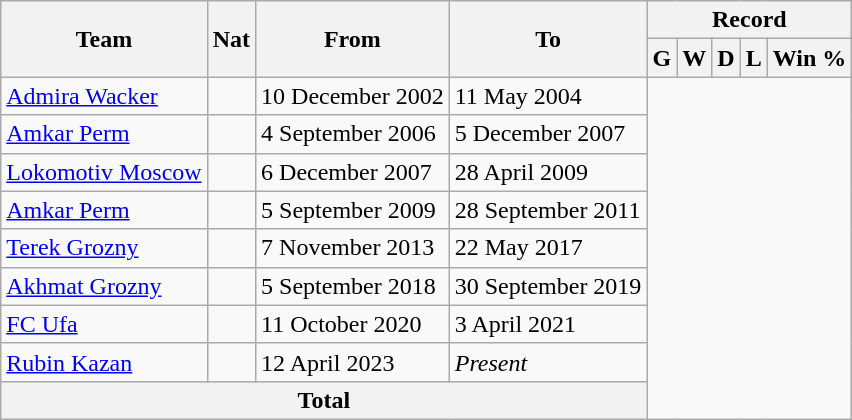<table class="wikitable" style="text-align: center">
<tr>
<th rowspan="2">Team</th>
<th rowspan="2">Nat</th>
<th rowspan="2">From</th>
<th rowspan="2">To</th>
<th colspan="5">Record</th>
</tr>
<tr>
<th>G</th>
<th>W</th>
<th>D</th>
<th>L</th>
<th>Win %</th>
</tr>
<tr>
<td align=left><a href='#'>Admira Wacker</a></td>
<td></td>
<td align=left>10 December 2002</td>
<td align=left>11 May 2004<br></td>
</tr>
<tr>
<td align=left><a href='#'>Amkar Perm</a></td>
<td></td>
<td align=left>4 September 2006</td>
<td align=left>5 December 2007<br></td>
</tr>
<tr>
<td align=left><a href='#'>Lokomotiv Moscow</a></td>
<td></td>
<td align=left>6 December 2007</td>
<td align=left>28 April 2009<br></td>
</tr>
<tr>
<td align=left><a href='#'>Amkar Perm</a></td>
<td></td>
<td align=left>5 September 2009</td>
<td align=left>28 September 2011<br></td>
</tr>
<tr>
<td align=left><a href='#'>Terek Grozny</a></td>
<td></td>
<td align=left>7 November 2013</td>
<td align=left>22 May 2017<br></td>
</tr>
<tr>
<td align=left><a href='#'>Akhmat Grozny</a></td>
<td></td>
<td align=left>5 September 2018</td>
<td align=left>30 September 2019<br></td>
</tr>
<tr>
<td align=left><a href='#'>FC Ufa</a></td>
<td></td>
<td align=left>11 October 2020</td>
<td align=left>3 April 2021<br></td>
</tr>
<tr>
<td align=left><a href='#'>Rubin Kazan</a></td>
<td></td>
<td align=left>12 April 2023</td>
<td align=left><em>Present</em><br></td>
</tr>
<tr>
<th colspan="4">Total<br></th>
</tr>
</table>
